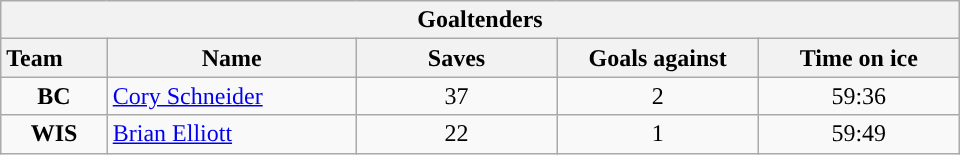<table class="wikitable" style="width:40em; text-align:right;">
<tr>
<th colspan=5>Goaltenders</th>
</tr>
<tr>
<th style="width:4em; text-align:left;">Team</th>
<th style="width:10em;">Name</th>
<th style="width:8em;">Saves</th>
<th style="width:8em;">Goals against</th>
<th style="width:8em;">Time on ice</th>
</tr>
<tr>
<td align=center><strong>BC</strong></td>
<td style="text-align:left;"><a href='#'>Cory Schneider</a></td>
<td align=center>37</td>
<td align=center>2</td>
<td align=center>59:36</td>
</tr>
<tr>
<td align=center><strong>WIS</strong></td>
<td style="text-align:left;"><a href='#'>Brian Elliott</a></td>
<td align=center>22</td>
<td align=center>1</td>
<td align=center>59:49</td>
</tr>
</table>
